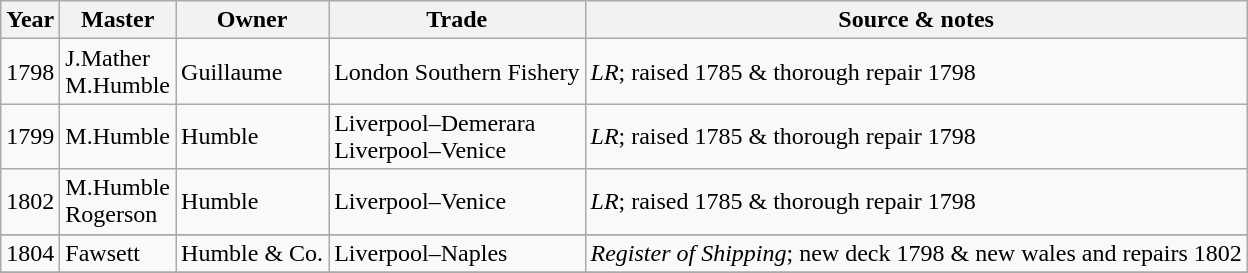<table class=" wikitable">
<tr>
<th>Year</th>
<th>Master</th>
<th>Owner</th>
<th>Trade</th>
<th>Source & notes</th>
</tr>
<tr>
<td>1798</td>
<td>J.Mather<br>M.Humble</td>
<td>Guillaume</td>
<td>London Southern Fishery</td>
<td><em>LR</em>; raised 1785 & thorough repair 1798</td>
</tr>
<tr>
<td>1799</td>
<td>M.Humble</td>
<td>Humble</td>
<td>Liverpool–Demerara<br>Liverpool–Venice</td>
<td><em>LR</em>; raised 1785 & thorough repair 1798</td>
</tr>
<tr>
<td>1802</td>
<td>M.Humble<br>Rogerson</td>
<td>Humble</td>
<td>Liverpool–Venice</td>
<td><em>LR</em>; raised 1785 & thorough repair 1798</td>
</tr>
<tr>
</tr>
<tr>
<td>1804</td>
<td>Fawsett</td>
<td>Humble & Co.</td>
<td>Liverpool–Naples</td>
<td><em>Register of Shipping</em>; new deck 1798 & new wales and repairs 1802</td>
</tr>
<tr>
</tr>
</table>
